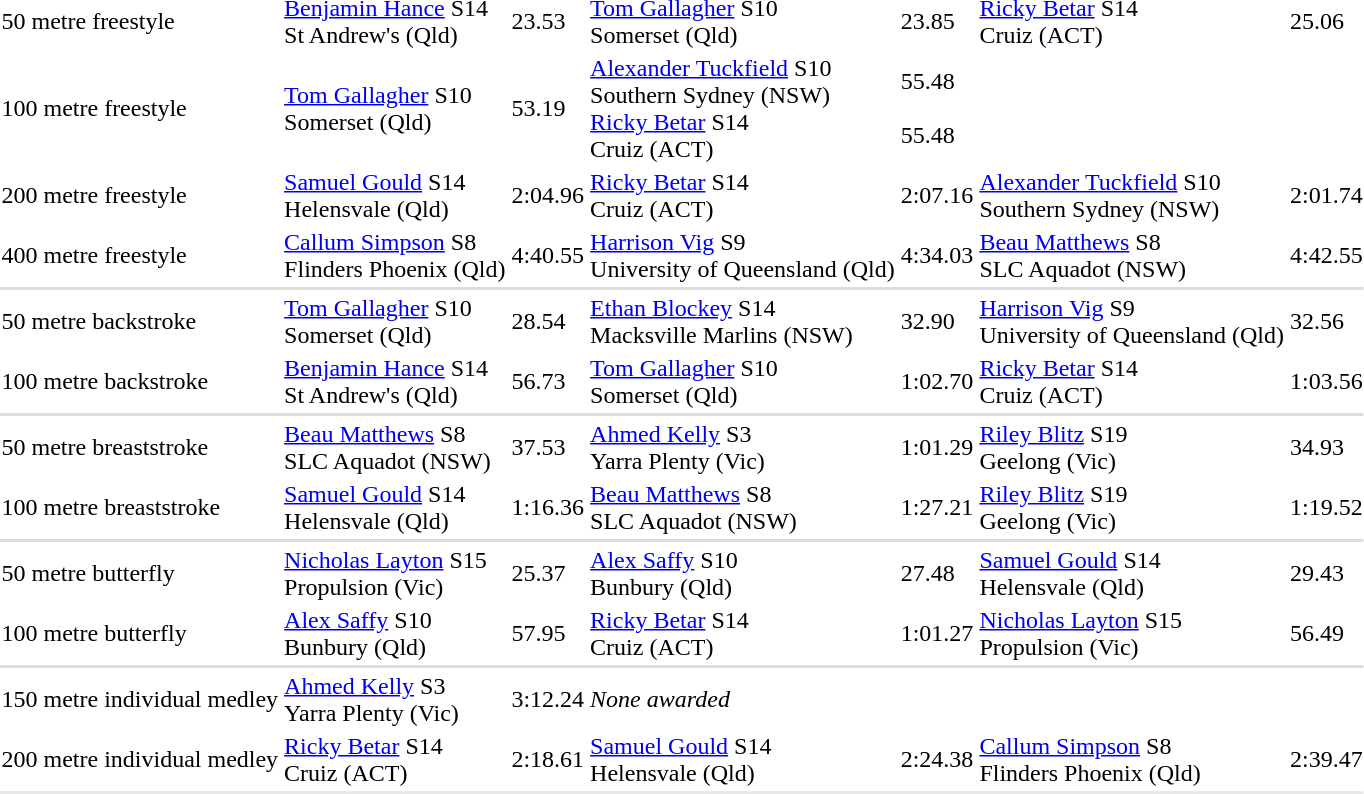<table>
<tr>
<td>50 metre freestyle</td>
<td><a href='#'>Benjamin Hance</a> S14 <br> St Andrew's (Qld)</td>
<td>23.53</td>
<td><a href='#'>Tom Gallagher</a> S10 <br> Somerset (Qld)</td>
<td>23.85</td>
<td><a href='#'>Ricky Betar</a> S14 <br> Cruiz (ACT)</td>
<td>25.06</td>
</tr>
<tr>
<td>100 metre freestyle</td>
<td><a href='#'>Tom Gallagher</a> S10 <br> Somerset (Qld)</td>
<td>53.19</td>
<td><a href='#'>Alexander Tuckfield</a> S10 <br> Southern Sydney (NSW) <br> <a href='#'>Ricky Betar</a> S14 <br> Cruiz (ACT)</td>
<td>55.48 <br><br> 55.48</td>
<td></td>
<td></td>
</tr>
<tr>
<td>200 metre freestyle</td>
<td><a href='#'>Samuel Gould</a> S14 <br> Helensvale (Qld)</td>
<td>2:04.96</td>
<td><a href='#'>Ricky Betar</a> S14 <br> Cruiz (ACT)</td>
<td>2:07.16</td>
<td><a href='#'>Alexander Tuckfield</a> S10 <br> Southern Sydney (NSW)</td>
<td>2:01.74</td>
</tr>
<tr>
<td>400 metre freestyle</td>
<td><a href='#'>Callum Simpson</a> S8 <br> Flinders Phoenix (Qld)</td>
<td>4:40.55</td>
<td><a href='#'>Harrison Vig</a> S9 <br> University of Queensland (Qld)</td>
<td>4:34.03</td>
<td><a href='#'>Beau Matthews</a> S8 <br> SLC Aquadot (NSW)</td>
<td>4:42.55</td>
</tr>
<tr bgcolor=#DDDDDD>
<td colspan=7></td>
</tr>
<tr>
<td>50 metre backstroke</td>
<td><a href='#'>Tom Gallagher</a> S10 <br> Somerset (Qld)</td>
<td>28.54</td>
<td><a href='#'>Ethan Blockey</a> S14 <br> Macksville Marlins (NSW)</td>
<td>32.90</td>
<td><a href='#'>Harrison Vig</a> S9 <br> University of Queensland (Qld)</td>
<td>32.56</td>
</tr>
<tr>
<td>100 metre backstroke</td>
<td><a href='#'>Benjamin Hance</a> S14 <br> St Andrew's (Qld)</td>
<td>56.73</td>
<td><a href='#'>Tom Gallagher</a> S10 <br> Somerset (Qld)</td>
<td>1:02.70</td>
<td><a href='#'>Ricky Betar</a> S14 <br> Cruiz (ACT)</td>
<td>1:03.56</td>
</tr>
<tr bgcolor=#DDDDDD>
<td colspan=7></td>
</tr>
<tr>
<td>50 metre breaststroke</td>
<td><a href='#'>Beau Matthews</a> S8 <br> SLC Aquadot (NSW)</td>
<td>37.53</td>
<td><a href='#'>Ahmed Kelly</a> S3 <br> Yarra Plenty (Vic)</td>
<td>1:01.29</td>
<td><a href='#'>Riley Blitz</a> S19 <br> Geelong (Vic)</td>
<td>34.93</td>
</tr>
<tr>
<td>100 metre breaststroke</td>
<td><a href='#'>Samuel Gould</a> S14 <br> Helensvale (Qld)</td>
<td>1:16.36</td>
<td><a href='#'>Beau Matthews</a> S8 <br> SLC Aquadot (NSW)</td>
<td>1:27.21</td>
<td><a href='#'>Riley Blitz</a> S19 <br> Geelong (Vic)</td>
<td>1:19.52</td>
</tr>
<tr bgcolor=#DDDDDD>
<td colspan=7></td>
</tr>
<tr>
<td>50 metre butterfly</td>
<td><a href='#'>Nicholas Layton</a> S15 <br> Propulsion (Vic)</td>
<td>25.37</td>
<td><a href='#'>Alex Saffy</a> S10 <br> Bunbury (Qld)</td>
<td>27.48</td>
<td><a href='#'>Samuel Gould</a> S14 <br> Helensvale (Qld)</td>
<td>29.43</td>
</tr>
<tr>
<td>100 metre butterfly</td>
<td><a href='#'>Alex Saffy</a> S10 <br> Bunbury (Qld)</td>
<td>57.95</td>
<td><a href='#'>Ricky Betar</a> S14 <br> Cruiz (ACT)</td>
<td>1:01.27</td>
<td><a href='#'>Nicholas Layton</a> S15 <br> Propulsion (Vic)</td>
<td>56.49</td>
</tr>
<tr bgcolor=#DDDDDD>
<td colspan=7></td>
</tr>
<tr>
<td>150 metre individual medley</td>
<td><a href='#'>Ahmed Kelly</a> S3 <br> Yarra Plenty (Vic)</td>
<td>3:12.24</td>
<td colspan=4><em>None awarded</em></td>
</tr>
<tr>
<td>200 metre individual medley</td>
<td><a href='#'>Ricky Betar</a> S14 <br> Cruiz (ACT)</td>
<td>2:18.61</td>
<td><a href='#'>Samuel Gould</a> S14 <br> Helensvale (Qld)</td>
<td>2:24.38</td>
<td><a href='#'>Callum Simpson</a> S8 <br> Flinders Phoenix (Qld)</td>
<td>2:39.47</td>
</tr>
<tr bgcolor= e8e8e8>
<td colspan=7></td>
</tr>
</table>
